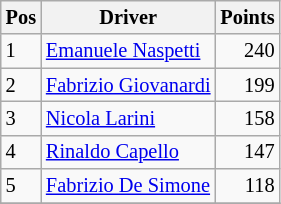<table class="wikitable" style="font-size: 85%;">
<tr>
<th>Pos</th>
<th>Driver</th>
<th>Points</th>
</tr>
<tr>
<td>1</td>
<td> <a href='#'>Emanuele Naspetti</a></td>
<td align="right">240</td>
</tr>
<tr>
<td>2</td>
<td> <a href='#'>Fabrizio Giovanardi</a></td>
<td align="right">199</td>
</tr>
<tr>
<td>3</td>
<td> <a href='#'>Nicola Larini</a></td>
<td align="right">158</td>
</tr>
<tr>
<td>4</td>
<td> <a href='#'>Rinaldo Capello</a></td>
<td align="right">147</td>
</tr>
<tr>
<td>5</td>
<td> <a href='#'>Fabrizio De Simone</a></td>
<td align="right">118</td>
</tr>
<tr>
</tr>
</table>
